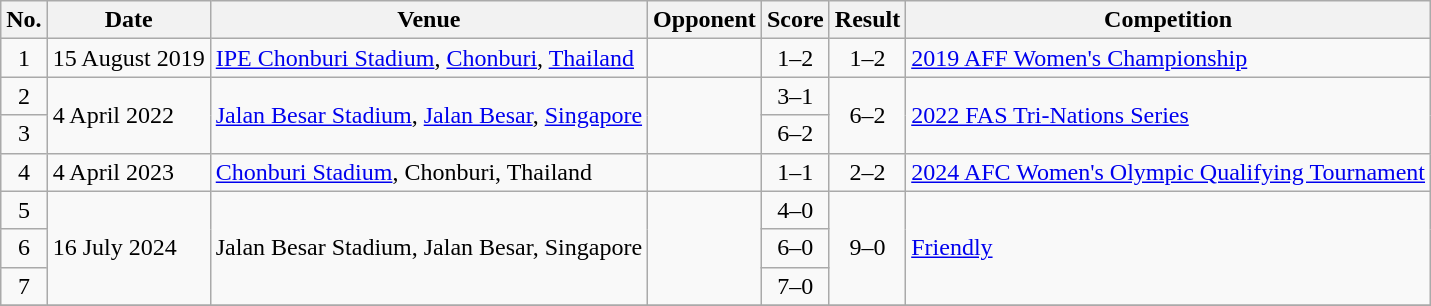<table class="wikitable">
<tr>
<th scope="col">No.</th>
<th scope="col">Date</th>
<th scope="col">Venue</th>
<th scope="col">Opponent</th>
<th scope="col">Score</th>
<th scope="col">Result</th>
<th scope="col">Competition</th>
</tr>
<tr>
<td align=center>1</td>
<td>15 August 2019</td>
<td><a href='#'>IPE Chonburi Stadium</a>, <a href='#'>Chonburi</a>, <a href='#'>Thailand</a></td>
<td></td>
<td align=center>1–2</td>
<td align=center>1–2</td>
<td><a href='#'>2019 AFF Women's Championship</a></td>
</tr>
<tr>
<td align=center>2</td>
<td rowspan="2">4 April 2022</td>
<td rowspan="2"><a href='#'>Jalan Besar Stadium</a>, <a href='#'>Jalan Besar</a>, <a href='#'>Singapore</a></td>
<td rowspan="2"></td>
<td align=center>3–1</td>
<td rowspan="2" align="center">6–2</td>
<td rowspan="2"><a href='#'>2022 FAS Tri-Nations Series</a></td>
</tr>
<tr>
<td align=center>3</td>
<td align=center>6–2</td>
</tr>
<tr>
<td align=center>4</td>
<td>4 April 2023</td>
<td><a href='#'>Chonburi Stadium</a>, Chonburi, Thailand</td>
<td></td>
<td align=center>1–1</td>
<td align=center>2–2</td>
<td><a href='#'>2024 AFC Women's Olympic Qualifying Tournament</a></td>
</tr>
<tr>
<td align=center>5</td>
<td rowspan=3>16 July 2024</td>
<td rowspan=3>Jalan Besar Stadium, Jalan Besar, Singapore</td>
<td rowspan=3></td>
<td align=center>4–0</td>
<td rowspan=3 align=center>9–0</td>
<td rowspan=3><a href='#'>Friendly</a></td>
</tr>
<tr>
<td align=center>6</td>
<td align=center>6–0</td>
</tr>
<tr>
<td align=center>7</td>
<td align=center>7–0</td>
</tr>
<tr>
</tr>
</table>
